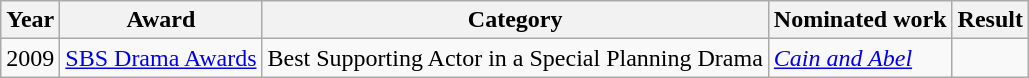<table class="wikitable sortable">
<tr>
<th>Year</th>
<th>Award</th>
<th>Category</th>
<th>Nominated work</th>
<th>Result</th>
</tr>
<tr>
<td>2009</td>
<td><a href='#'>SBS Drama Awards</a></td>
<td>Best Supporting Actor in a Special Planning Drama</td>
<td><em><a href='#'>Cain and Abel</a></em></td>
<td></td>
</tr>
</table>
